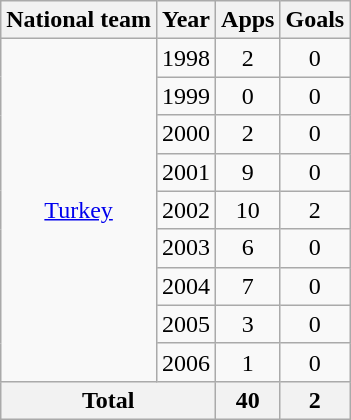<table class="wikitable" style="text-align:center">
<tr>
<th>National team</th>
<th>Year</th>
<th>Apps</th>
<th>Goals</th>
</tr>
<tr>
<td rowspan="9"><a href='#'>Turkey</a></td>
<td>1998</td>
<td>2</td>
<td>0</td>
</tr>
<tr>
<td>1999</td>
<td>0</td>
<td>0</td>
</tr>
<tr>
<td>2000</td>
<td>2</td>
<td>0</td>
</tr>
<tr>
<td>2001</td>
<td>9</td>
<td>0</td>
</tr>
<tr>
<td>2002</td>
<td>10</td>
<td>2</td>
</tr>
<tr>
<td>2003</td>
<td>6</td>
<td>0</td>
</tr>
<tr>
<td>2004</td>
<td>7</td>
<td>0</td>
</tr>
<tr>
<td>2005</td>
<td>3</td>
<td>0</td>
</tr>
<tr>
<td>2006</td>
<td>1</td>
<td>0</td>
</tr>
<tr>
<th colspan="2">Total</th>
<th>40</th>
<th>2</th>
</tr>
</table>
